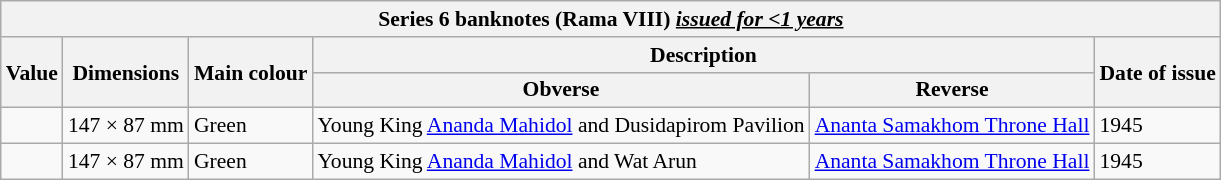<table class="wikitable" style="font-size: 90%" style="width:100%; text-align: center">
<tr>
<th colspan="8">Series 6 banknotes (Rama VIII) <em><u>issued for <1 years</u></em></th>
</tr>
<tr>
<th rowspan="2">Value</th>
<th rowspan="2">Dimensions</th>
<th rowspan="2">Main colour</th>
<th colspan="2">Description</th>
<th rowspan="2">Date of issue</th>
</tr>
<tr>
<th>Obverse</th>
<th>Reverse</th>
</tr>
<tr>
<td></td>
<td>147 × 87 mm</td>
<td>Green</td>
<td>Young King <a href='#'>Ananda Mahidol</a> and Dusidapirom Pavilion</td>
<td><a href='#'>Ananta Samakhom Throne Hall</a></td>
<td>1945</td>
</tr>
<tr>
<td></td>
<td>147 × 87 mm</td>
<td>Green</td>
<td>Young King <a href='#'>Ananda Mahidol</a> and Wat Arun</td>
<td><a href='#'>Ananta Samakhom Throne Hall</a></td>
<td>1945</td>
</tr>
</table>
